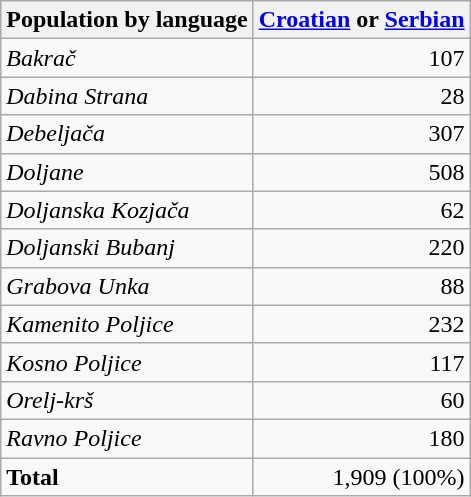<table class="wikitable sortable">
<tr>
<th>Population by language</th>
<th><a href='#'>Croatian</a> or <a href='#'>Serbian</a></th>
</tr>
<tr>
<td><em>Bakrač</em></td>
<td align="right">107</td>
</tr>
<tr>
<td><em>Dabina Strana</em></td>
<td align="right">28</td>
</tr>
<tr>
<td><em>Debeljača</em></td>
<td align="right">307</td>
</tr>
<tr>
<td><em>Doljane</em></td>
<td align="right">508</td>
</tr>
<tr>
<td><em>Doljanska Kozjača</em></td>
<td align="right">62</td>
</tr>
<tr>
<td><em>Doljanski Bubanj</em></td>
<td align="right">220</td>
</tr>
<tr>
<td><em>Grabova Unka</em></td>
<td align="right">88</td>
</tr>
<tr>
<td><em>Kamenito Poljice</em></td>
<td align="right">232</td>
</tr>
<tr>
<td><em>Kosno Poljice</em></td>
<td align="right">117</td>
</tr>
<tr>
<td><em>Orelj-krš</em></td>
<td align="right">60</td>
</tr>
<tr>
<td><em>Ravno Poljice</em></td>
<td align="right">180</td>
</tr>
<tr>
<td><strong>Total</strong></td>
<td align="right">1,909 (100%)</td>
</tr>
</table>
